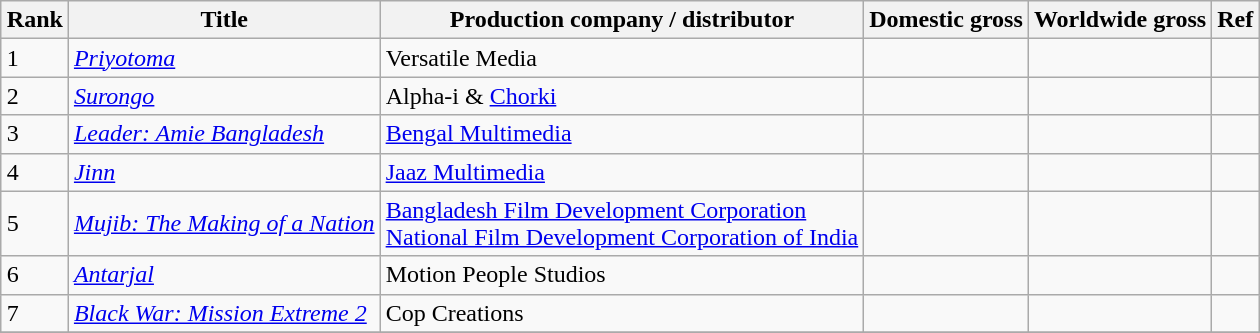<table class="wikitable sortable" style="margin:automaaa ki tere; margin:auto;">
<tr>
<th>Rank</th>
<th>Title</th>
<th>Production company / distributor</th>
<th>Domestic gross</th>
<th>Worldwide gross</th>
<th>Ref</th>
</tr>
<tr>
<td>1</td>
<td><em><a href='#'>Priyotoma</a></em></td>
<td>Versatile Media</td>
<td></td>
<td></td>
<td></td>
</tr>
<tr style="background:;">
<td>2</td>
<td style="text-align:left;"><em><a href='#'>Surongo</a></em></td>
<td>Alpha-i & <a href='#'>Chorki</a></td>
<td></td>
<td></td>
<td></td>
</tr>
<tr style="background:;">
<td>3</td>
<td><em><a href='#'>Leader: Amie Bangladesh</a></em></td>
<td><a href='#'>Bengal Multimedia</a></td>
<td></td>
<td></td>
<td></td>
</tr>
<tr style="background:;">
<td>4</td>
<td><em><a href='#'>Jinn</a></em></td>
<td><a href='#'>Jaaz Multimedia</a></td>
<td></td>
<td></td>
<td></td>
</tr>
<tr style="background:;">
<td>5</td>
<td><em><a href='#'>Mujib: The Making of a Nation</a></em></td>
<td><a href='#'>Bangladesh Film Development Corporation</a><br><a href='#'>National Film Development Corporation of India</a></td>
<td></td>
<td></td>
<td></td>
</tr>
<tr style="background:;">
<td>6</td>
<td><em><a href='#'>Antarjal</a></em></td>
<td>Motion People Studios</td>
<td></td>
<td></td>
<td></td>
</tr>
<tr style="background:;">
<td>7</td>
<td><em><a href='#'>Black War: Mission Extreme 2</a></em></td>
<td>Cop Creations</td>
<td></td>
<td></td>
<td></td>
</tr>
<tr style="background:;">
</tr>
</table>
